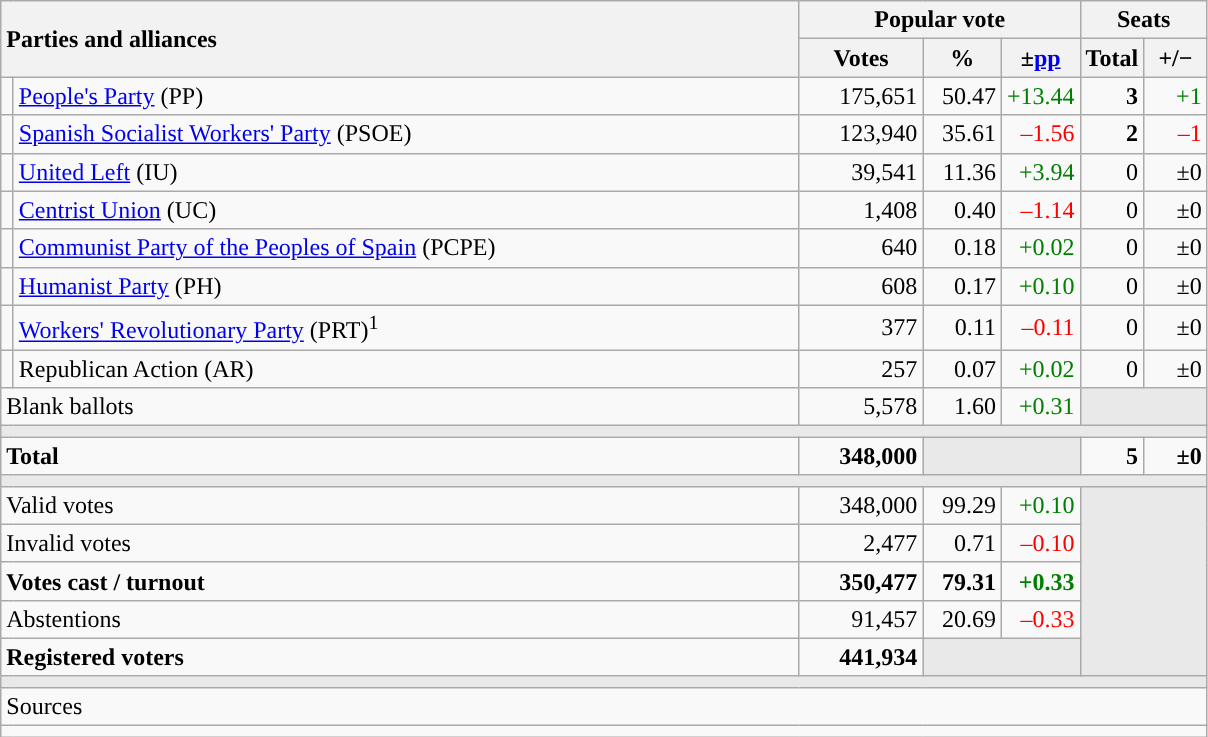<table class="wikitable" style="text-align:right;">
<tr>
<th style="text-align:left;" rowspan="2" colspan="2" width="525">Parties and alliances</th>
<th colspan="3">Popular vote</th>
<th colspan="2">Seats</th>
</tr>
<tr>
<th width="75">Votes</th>
<th width="45">%</th>
<th width="45">±<a href='#'>pp</a></th>
<th width="35">Total</th>
<th width="35">+/−</th>
</tr>
<tr>
<td width="1" style="color:inherit;background:"></td>
<td align="left"><a href='#'>People's Party</a> (PP)</td>
<td>175,651</td>
<td>50.47</td>
<td style="color:green;">+13.44</td>
<td><strong>3</strong></td>
<td style="color:green;">+1</td>
</tr>
<tr>
<td style="color:inherit;background:"></td>
<td align="left"><a href='#'>Spanish Socialist Workers' Party</a> (PSOE)</td>
<td>123,940</td>
<td>35.61</td>
<td style="color:red;">–1.56</td>
<td><strong>2</strong></td>
<td style="color:red;">–1</td>
</tr>
<tr>
<td style="color:inherit;background:"></td>
<td align="left"><a href='#'>United Left</a> (IU)</td>
<td>39,541</td>
<td>11.36</td>
<td style="color:green;">+3.94</td>
<td>0</td>
<td>±0</td>
</tr>
<tr>
<td style="color:inherit;background:"></td>
<td align="left"><a href='#'>Centrist Union</a> (UC)</td>
<td>1,408</td>
<td>0.40</td>
<td style="color:red;">–1.14</td>
<td>0</td>
<td>±0</td>
</tr>
<tr>
<td style="color:inherit;background:"></td>
<td align="left"><a href='#'>Communist Party of the Peoples of Spain</a> (PCPE)</td>
<td>640</td>
<td>0.18</td>
<td style="color:green;">+0.02</td>
<td>0</td>
<td>±0</td>
</tr>
<tr>
<td style="color:inherit;background:"></td>
<td align="left"><a href='#'>Humanist Party</a> (PH)</td>
<td>608</td>
<td>0.17</td>
<td style="color:green;">+0.10</td>
<td>0</td>
<td>±0</td>
</tr>
<tr>
<td style="color:inherit;background:"></td>
<td align="left"><a href='#'>Workers' Revolutionary Party</a> (PRT)<sup>1</sup></td>
<td>377</td>
<td>0.11</td>
<td style="color:red;">–0.11</td>
<td>0</td>
<td>±0</td>
</tr>
<tr>
<td style="color:inherit;background:"></td>
<td align="left">Republican Action (AR)</td>
<td>257</td>
<td>0.07</td>
<td style="color:green;">+0.02</td>
<td>0</td>
<td>±0</td>
</tr>
<tr>
<td align="left" colspan="2">Blank ballots</td>
<td>5,578</td>
<td>1.60</td>
<td style="color:green;">+0.31</td>
<td bgcolor="#E9E9E9" colspan="2"></td>
</tr>
<tr>
<td colspan="7" bgcolor="#E9E9E9"></td>
</tr>
<tr style="font-weight:bold;">
<td align="left" colspan="2">Total</td>
<td>348,000</td>
<td bgcolor="#E9E9E9" colspan="2"></td>
<td>5</td>
<td>±0</td>
</tr>
<tr>
<td colspan="7" bgcolor="#E9E9E9"></td>
</tr>
<tr>
<td align="left" colspan="2">Valid votes</td>
<td>348,000</td>
<td>99.29</td>
<td style="color:green;">+0.10</td>
<td bgcolor="#E9E9E9" colspan="2" rowspan="5"></td>
</tr>
<tr>
<td align="left" colspan="2">Invalid votes</td>
<td>2,477</td>
<td>0.71</td>
<td style="color:red;">–0.10</td>
</tr>
<tr style="font-weight:bold;">
<td align="left" colspan="2">Votes cast / turnout</td>
<td>350,477</td>
<td>79.31</td>
<td style="color:green;">+0.33</td>
</tr>
<tr>
<td align="left" colspan="2">Abstentions</td>
<td>91,457</td>
<td>20.69</td>
<td style="color:red;">–0.33</td>
</tr>
<tr style="font-weight:bold;">
<td align="left" colspan="2">Registered voters</td>
<td>441,934</td>
<td bgcolor="#E9E9E9" colspan="2"></td>
</tr>
<tr>
<td colspan="7" bgcolor="#E9E9E9"></td>
</tr>
<tr>
<td align="left" colspan="7">Sources</td>
</tr>
<tr>
<td colspan="7" style="text-align:left; max-width:790px;"></td>
</tr>
</table>
